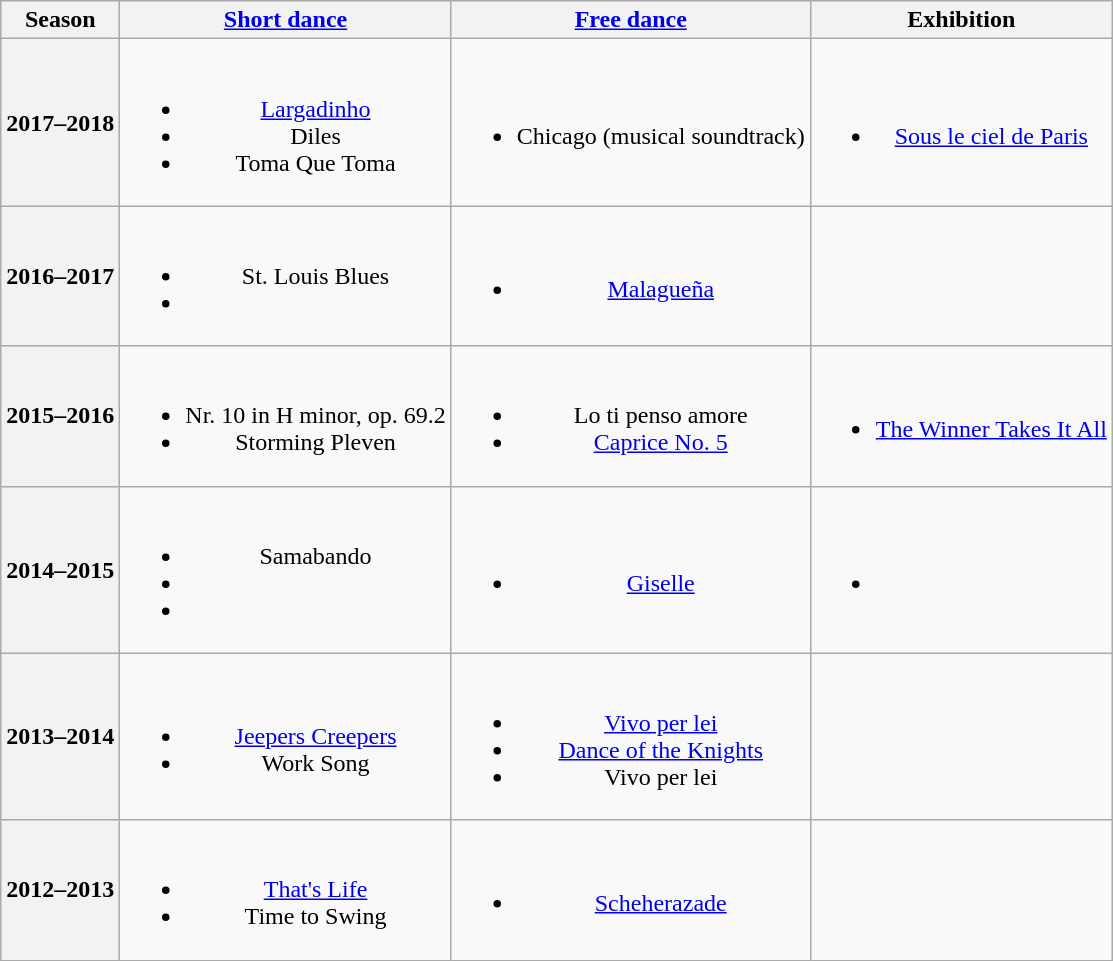<table class=wikitable style=text-align:center>
<tr>
<th>Season</th>
<th><a href='#'>Short dance</a></th>
<th><a href='#'>Free dance</a></th>
<th>Exhibition</th>
</tr>
<tr>
<th>2017–2018 <br> </th>
<td><br><ul><li> <a href='#'>Largadinho</a> <br></li><li> Diles <br></li><li> Toma Que Toma <br></li></ul></td>
<td><br><ul><li>Chicago (musical soundtrack)</li></ul></td>
<td><br><ul><li><a href='#'>Sous le ciel de Paris</a> <br></li></ul></td>
</tr>
<tr>
<th>2016–2017 <br> </th>
<td><br><ul><li> St. Louis Blues</li><li></li></ul></td>
<td><br><ul><li><a href='#'>Malagueña</a> <br></li></ul></td>
<td></td>
</tr>
<tr>
<th>2015–2016 <br> </th>
<td><br><ul><li> Nr. 10 in H minor, op. 69.2 <br></li><li> Storming Pleven <br></li></ul></td>
<td><br><ul><li>Lo ti penso amore <br></li><li><a href='#'>Caprice No. 5</a> <br></li></ul></td>
<td><br><ul><li><a href='#'>The Winner Takes It All</a> <br></li></ul></td>
</tr>
<tr>
<th>2014–2015 <br> </th>
<td><br><ul><li> Samabando</li><li></li><li></li></ul></td>
<td><br><ul><li><a href='#'>Giselle</a> <br></li></ul></td>
<td><br><ul><li></li></ul></td>
</tr>
<tr>
<th>2013–2014 <br> </th>
<td><br><ul><li> <a href='#'>Jeepers Creepers</a> <br></li><li> Work Song <br></li></ul></td>
<td><br><ul><li><a href='#'>Vivo per lei</a> <br></li><li><a href='#'>Dance of the Knights</a> <br></li><li>Vivo per lei</li></ul></td>
<td></td>
</tr>
<tr>
<th>2012–2013</th>
<td><br><ul><li><a href='#'>That's Life</a></li><li>Time to Swing <br></li></ul></td>
<td><br><ul><li><a href='#'>Scheherazade</a> <br></li></ul></td>
<td></td>
</tr>
</table>
